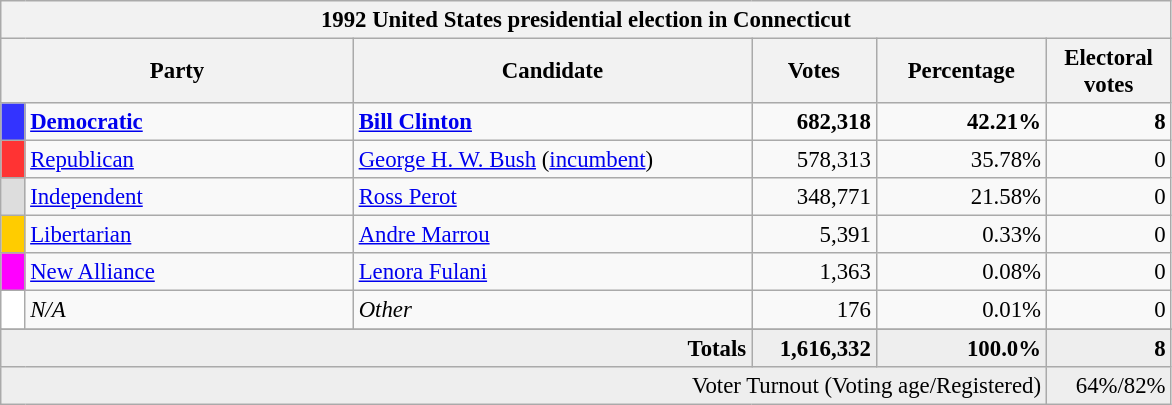<table class="wikitable" style="font-size: 95%;">
<tr>
<th colspan="6">1992 United States presidential election in Connecticut</th>
</tr>
<tr>
<th colspan="2" style="width: 15em">Party</th>
<th style="width: 17em">Candidate</th>
<th style="width: 5em">Votes</th>
<th style="width: 7em">Percentage</th>
<th style="width: 5em">Electoral votes</th>
</tr>
<tr>
<th style="background-color:#3333FF; width: 3px"></th>
<td style="width: 130px"><strong><a href='#'>Democratic</a></strong></td>
<td><strong><a href='#'>Bill Clinton</a></strong></td>
<td align="right"><strong>682,318</strong></td>
<td align="right"><strong>42.21%</strong></td>
<td align="right"><strong>8</strong></td>
</tr>
<tr>
<th style="background-color:#FF3333; width: 3px"></th>
<td style="width: 130px"><a href='#'>Republican</a></td>
<td><a href='#'>George H. W. Bush</a> (<a href='#'>incumbent</a>)</td>
<td align="right">578,313</td>
<td align="right">35.78%</td>
<td align="right">0</td>
</tr>
<tr>
<th style="background-color:#DDDDDD; width: 3px"></th>
<td style="width: 130px"><a href='#'>Independent</a></td>
<td><a href='#'>Ross Perot</a></td>
<td align="right">348,771</td>
<td align="right">21.58%</td>
<td align="right">0</td>
</tr>
<tr>
<th style="background-color:#FFCC00; width: 3px"></th>
<td style="width: 130px"><a href='#'>Libertarian</a></td>
<td><a href='#'>Andre Marrou</a></td>
<td align="right">5,391</td>
<td align="right">0.33%</td>
<td align="right">0</td>
</tr>
<tr>
<th style="background-color:#FF00FF; width: 3px"></th>
<td style="width: 130px"><a href='#'>New Alliance</a></td>
<td><a href='#'>Lenora Fulani</a></td>
<td align="right">1,363</td>
<td align="right">0.08%</td>
<td align="right">0</td>
</tr>
<tr>
<th style="background-color:#FFFFFF; width: 3px"></th>
<td style="width: 130px"><em>N/A</em></td>
<td><em>Other</em></td>
<td align="right">176</td>
<td align="right">0.01%</td>
<td align="right">0</td>
</tr>
<tr>
</tr>
<tr bgcolor="#EEEEEE">
<td colspan="3" align="right"><strong>Totals</strong></td>
<td align="right"><strong>1,616,332</strong></td>
<td align="right"><strong>100.0%</strong></td>
<td align="right"><strong>8</strong></td>
</tr>
<tr bgcolor="#EEEEEE">
<td colspan="5" align="right">Voter Turnout (Voting age/Registered)</td>
<td colspan="1" align="right">64%/82%</td>
</tr>
</table>
